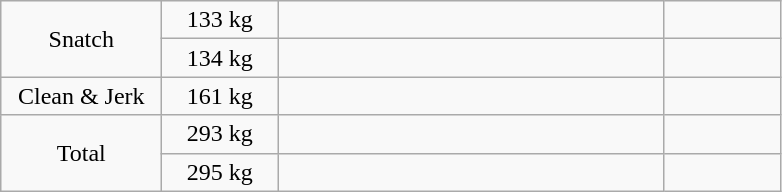<table class = "wikitable" style="text-align:center;">
<tr>
<td rowspan=2 width=100>Snatch</td>
<td width=70>133 kg</td>
<td width=250 align=left></td>
<td width=70></td>
</tr>
<tr>
<td>134 kg</td>
<td align=left></td>
<td></td>
</tr>
<tr>
<td>Clean & Jerk</td>
<td>161 kg</td>
<td align=left></td>
<td></td>
</tr>
<tr>
<td rowspan=2>Total</td>
<td>293 kg</td>
<td align=left></td>
<td></td>
</tr>
<tr>
<td>295 kg</td>
<td align=left></td>
<td></td>
</tr>
</table>
